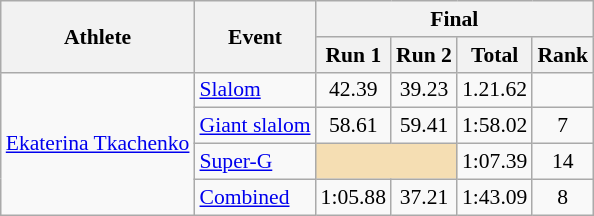<table class="wikitable" style="font-size:90%; text-align:center;">
<tr>
<th rowspan=2>Athlete</th>
<th rowspan=2>Event</th>
<th colspan=4>Final</th>
</tr>
<tr>
<th>Run 1</th>
<th>Run 2</th>
<th>Total</th>
<th>Rank</th>
</tr>
<tr>
<td rowspan=4 align=left><a href='#'>Ekaterina Tkachenko</a></td>
<td align=left><a href='#'>Slalom</a></td>
<td>42.39</td>
<td>39.23</td>
<td>1.21.62</td>
<td></td>
</tr>
<tr>
<td align=left><a href='#'>Giant slalom</a></td>
<td>58.61</td>
<td>59.41</td>
<td>1:58.02</td>
<td>7</td>
</tr>
<tr>
<td align=left><a href='#'>Super-G</a></td>
<td colspan=2 bgcolor="wheat"></td>
<td>1:07.39</td>
<td>14</td>
</tr>
<tr>
<td align=left><a href='#'>Combined</a></td>
<td>1:05.88</td>
<td>37.21</td>
<td>1:43.09</td>
<td>8</td>
</tr>
</table>
